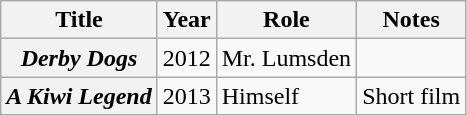<table class="wikitable plainrowheaders sortable">
<tr>
<th scope="col">Title</th>
<th scope="col">Year</th>
<th scope="col">Role</th>
<th scope="col" class="unsortable">Notes</th>
</tr>
<tr>
<th scope="row"><em>Derby Dogs</em></th>
<td>2012</td>
<td>Mr. Lumsden</td>
<td></td>
</tr>
<tr>
<th scope="row"><em>A Kiwi Legend</em></th>
<td>2013</td>
<td>Himself</td>
<td>Short film</td>
</tr>
</table>
